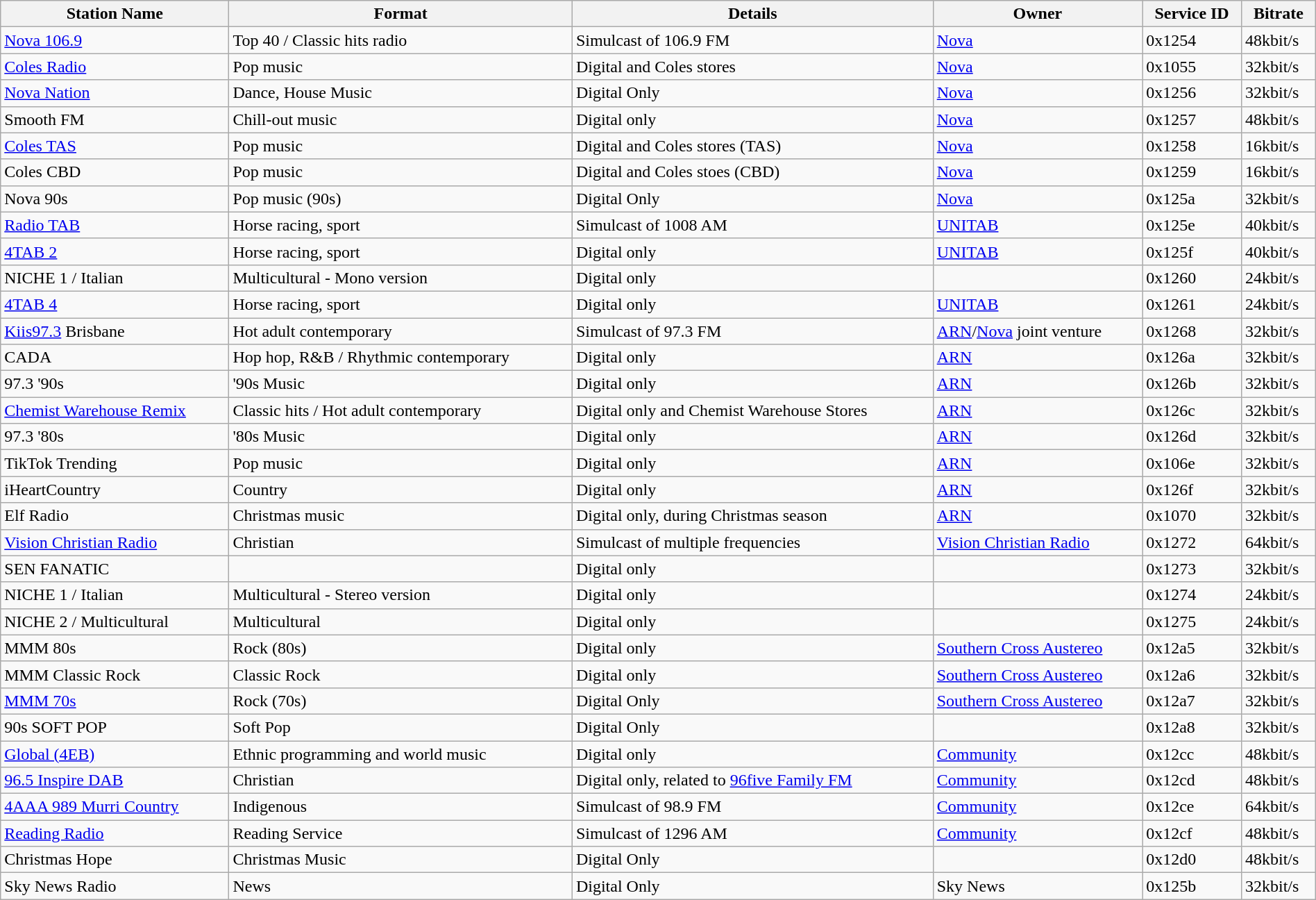<table class="wikitable sortable" width="100%">
<tr>
<th>Station Name</th>
<th>Format</th>
<th>Details</th>
<th>Owner</th>
<th>Service ID</th>
<th>Bitrate</th>
</tr>
<tr>
<td><a href='#'>Nova 106.9</a></td>
<td>Top 40 / Classic hits radio</td>
<td>Simulcast of 106.9 FM</td>
<td><a href='#'>Nova</a></td>
<td>0x1254</td>
<td>48kbit/s</td>
</tr>
<tr>
<td><a href='#'>Coles Radio</a></td>
<td>Pop music</td>
<td>Digital and Coles stores</td>
<td><a href='#'>Nova</a></td>
<td>0x1055</td>
<td>32kbit/s</td>
</tr>
<tr>
<td><a href='#'>Nova Nation</a></td>
<td>Dance, House Music</td>
<td>Digital Only</td>
<td><a href='#'>Nova</a></td>
<td>0x1256</td>
<td>32kbit/s</td>
</tr>
<tr>
<td>Smooth FM</td>
<td>Chill-out music</td>
<td>Digital only</td>
<td><a href='#'>Nova</a></td>
<td>0x1257</td>
<td>48kbit/s</td>
</tr>
<tr>
<td><a href='#'>Coles TAS</a></td>
<td>Pop music</td>
<td>Digital and Coles stores (TAS)</td>
<td><a href='#'>Nova</a></td>
<td>0x1258</td>
<td>16kbit/s</td>
</tr>
<tr>
<td>Coles CBD</td>
<td>Pop music</td>
<td>Digital and Coles stoes (CBD)</td>
<td><a href='#'>Nova</a></td>
<td>0x1259</td>
<td>16kbit/s</td>
</tr>
<tr>
<td>Nova 90s</td>
<td>Pop music (90s)</td>
<td>Digital Only</td>
<td><a href='#'>Nova</a></td>
<td>0x125a</td>
<td>32kbit/s</td>
</tr>
<tr>
<td><a href='#'>Radio TAB</a></td>
<td>Horse racing, sport</td>
<td>Simulcast of 1008 AM</td>
<td><a href='#'>UNITAB</a></td>
<td>0x125e</td>
<td>40kbit/s</td>
</tr>
<tr>
<td><a href='#'>4TAB 2</a></td>
<td>Horse racing, sport</td>
<td>Digital only</td>
<td><a href='#'>UNITAB</a></td>
<td>0x125f</td>
<td>40kbit/s</td>
</tr>
<tr>
<td>NICHE 1 / Italian</td>
<td>Multicultural - Mono version</td>
<td>Digital only</td>
<td></td>
<td>0x1260</td>
<td>24kbit/s</td>
</tr>
<tr>
<td><a href='#'>4TAB 4</a></td>
<td>Horse racing, sport</td>
<td>Digital only</td>
<td><a href='#'>UNITAB</a></td>
<td>0x1261</td>
<td>24kbit/s</td>
</tr>
<tr>
<td><a href='#'>Kiis97.3</a> Brisbane</td>
<td>Hot adult contemporary</td>
<td>Simulcast of 97.3 FM</td>
<td><a href='#'>ARN</a>/<a href='#'>Nova</a> joint venture</td>
<td>0x1268</td>
<td>32kbit/s</td>
</tr>
<tr>
<td>CADA</td>
<td>Hop hop, R&B / Rhythmic contemporary</td>
<td>Digital only</td>
<td><a href='#'>ARN</a></td>
<td>0x126a</td>
<td>32kbit/s</td>
</tr>
<tr>
<td>97.3 '90s</td>
<td>'90s Music</td>
<td>Digital only</td>
<td><a href='#'>ARN</a></td>
<td>0x126b</td>
<td>32kbit/s</td>
</tr>
<tr>
<td><a href='#'>Chemist Warehouse Remix</a></td>
<td>Classic hits / Hot adult contemporary</td>
<td>Digital only and Chemist Warehouse Stores</td>
<td><a href='#'>ARN</a></td>
<td>0x126c</td>
<td>32kbit/s</td>
</tr>
<tr>
<td>97.3 '80s</td>
<td>'80s Music</td>
<td>Digital only</td>
<td><a href='#'>ARN</a></td>
<td>0x126d</td>
<td>32kbit/s</td>
</tr>
<tr>
<td>TikTok Trending</td>
<td>Pop music</td>
<td>Digital only</td>
<td><a href='#'>ARN</a></td>
<td>0x106e</td>
<td>32kbit/s</td>
</tr>
<tr>
<td>iHeartCountry</td>
<td>Country</td>
<td>Digital only</td>
<td><a href='#'>ARN</a></td>
<td>0x126f</td>
<td>32kbit/s</td>
</tr>
<tr>
<td>Elf Radio</td>
<td>Christmas music</td>
<td>Digital only, during Christmas season</td>
<td><a href='#'>ARN</a></td>
<td>0x1070</td>
<td>32kbit/s</td>
</tr>
<tr>
<td><a href='#'>Vision Christian Radio</a></td>
<td>Christian</td>
<td>Simulcast of multiple frequencies</td>
<td><a href='#'>Vision Christian Radio</a></td>
<td>0x1272</td>
<td>64kbit/s</td>
</tr>
<tr>
<td>SEN FANATIC</td>
<td></td>
<td>Digital only</td>
<td></td>
<td>0x1273</td>
<td>32kbit/s</td>
</tr>
<tr>
<td>NICHE 1 / Italian</td>
<td>Multicultural - Stereo version</td>
<td>Digital only</td>
<td></td>
<td>0x1274</td>
<td>24kbit/s</td>
</tr>
<tr>
<td>NICHE 2 / Multicultural</td>
<td>Multicultural</td>
<td>Digital only</td>
<td></td>
<td>0x1275</td>
<td>24kbit/s</td>
</tr>
<tr>
<td>MMM 80s</td>
<td>Rock (80s)</td>
<td>Digital only</td>
<td><a href='#'>Southern Cross Austereo</a></td>
<td>0x12a5</td>
<td>32kbit/s</td>
</tr>
<tr>
<td>MMM Classic Rock</td>
<td>Classic Rock</td>
<td>Digital only</td>
<td><a href='#'>Southern Cross Austereo</a></td>
<td>0x12a6</td>
<td>32kbit/s</td>
</tr>
<tr>
<td><a href='#'>MMM 70s</a></td>
<td>Rock (70s)</td>
<td>Digital Only</td>
<td><a href='#'>Southern Cross Austereo</a></td>
<td>0x12a7</td>
<td>32kbit/s</td>
</tr>
<tr>
<td>90s SOFT POP</td>
<td>Soft Pop</td>
<td>Digital Only</td>
<td></td>
<td>0x12a8</td>
<td>32kbit/s</td>
</tr>
<tr>
<td><a href='#'>Global (4EB)</a></td>
<td>Ethnic programming and world music</td>
<td>Digital only</td>
<td><a href='#'>Community</a></td>
<td>0x12cc</td>
<td>48kbit/s</td>
</tr>
<tr>
<td><a href='#'>96.5 Inspire DAB</a></td>
<td>Christian</td>
<td>Digital only, related to <a href='#'>96five Family FM</a></td>
<td><a href='#'>Community</a></td>
<td>0x12cd</td>
<td>48kbit/s</td>
</tr>
<tr>
<td><a href='#'>4AAA 989 Murri Country</a></td>
<td>Indigenous</td>
<td>Simulcast of 98.9 FM</td>
<td><a href='#'>Community</a></td>
<td>0x12ce</td>
<td>64kbit/s</td>
</tr>
<tr>
<td><a href='#'>Reading Radio</a></td>
<td>Reading Service</td>
<td>Simulcast of 1296 AM</td>
<td><a href='#'>Community</a></td>
<td>0x12cf</td>
<td>48kbit/s</td>
</tr>
<tr>
<td>Christmas Hope</td>
<td>Christmas Music</td>
<td>Digital Only</td>
<td></td>
<td>0x12d0</td>
<td>48kbit/s</td>
</tr>
<tr>
<td>Sky News Radio</td>
<td>News</td>
<td>Digital Only</td>
<td>Sky News</td>
<td>0x125b</td>
<td>32kbit/s</td>
</tr>
</table>
